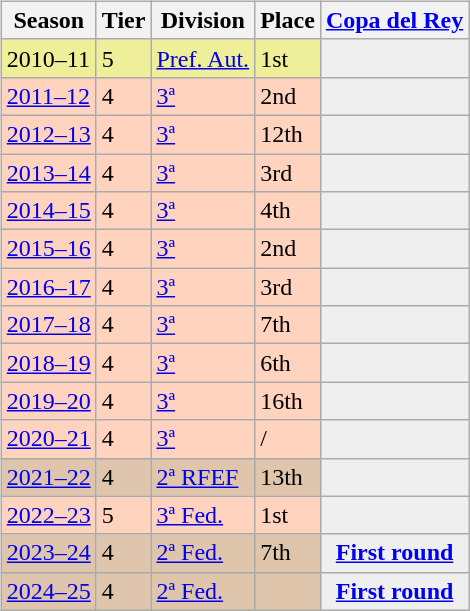<table>
<tr>
<td valign="top" width=0%><br><table class="wikitable">
<tr style="background:#f0f6fa;">
<th>Season</th>
<th>Tier</th>
<th>Division</th>
<th>Place</th>
<th><a href='#'>Copa del Rey</a></th>
</tr>
<tr>
<td style="background:#EFEF99;">2010–11</td>
<td style="background:#EFEF99;">5</td>
<td style="background:#EFEF99;"><a href='#'>Pref. Aut.</a></td>
<td style="background:#EFEF99;">1st</td>
<th style="background:#efefef;"></th>
</tr>
<tr>
<td style="background:#FFD3BD;"><a href='#'>2011–12</a></td>
<td style="background:#FFD3BD;">4</td>
<td style="background:#FFD3BD;"><a href='#'>3ª</a></td>
<td style="background:#FFD3BD;">2nd</td>
<th style="background:#efefef;"></th>
</tr>
<tr>
<td style="background:#FFD3BD;"><a href='#'>2012–13</a></td>
<td style="background:#FFD3BD;">4</td>
<td style="background:#FFD3BD;"><a href='#'>3ª</a></td>
<td style="background:#FFD3BD;">12th</td>
<th style="background:#efefef;"></th>
</tr>
<tr>
<td style="background:#FFD3BD;"><a href='#'>2013–14</a></td>
<td style="background:#FFD3BD;">4</td>
<td style="background:#FFD3BD;"><a href='#'>3ª</a></td>
<td style="background:#FFD3BD;">3rd</td>
<th style="background:#efefef;"></th>
</tr>
<tr>
<td style="background:#FFD3BD;"><a href='#'>2014–15</a></td>
<td style="background:#FFD3BD;">4</td>
<td style="background:#FFD3BD;"><a href='#'>3ª</a></td>
<td style="background:#FFD3BD;">4th</td>
<th style="background:#efefef;"></th>
</tr>
<tr>
<td style="background:#FFD3BD;"><a href='#'>2015–16</a></td>
<td style="background:#FFD3BD;">4</td>
<td style="background:#FFD3BD;"><a href='#'>3ª</a></td>
<td style="background:#FFD3BD;">2nd</td>
<th style="background:#efefef;"></th>
</tr>
<tr>
<td style="background:#FFD3BD;"><a href='#'>2016–17</a></td>
<td style="background:#FFD3BD;">4</td>
<td style="background:#FFD3BD;"><a href='#'>3ª</a></td>
<td style="background:#FFD3BD;">3rd</td>
<th style="background:#efefef;"></th>
</tr>
<tr>
<td style="background:#FFD3BD;"><a href='#'>2017–18</a></td>
<td style="background:#FFD3BD;">4</td>
<td style="background:#FFD3BD;"><a href='#'>3ª</a></td>
<td style="background:#FFD3BD;">7th</td>
<th style="background:#efefef;"></th>
</tr>
<tr>
<td style="background:#FFD3BD;"><a href='#'>2018–19</a></td>
<td style="background:#FFD3BD;">4</td>
<td style="background:#FFD3BD;"><a href='#'>3ª</a></td>
<td style="background:#FFD3BD;">6th</td>
<th style="background:#efefef;"></th>
</tr>
<tr>
<td style="background:#FFD3BD;"><a href='#'>2019–20</a></td>
<td style="background:#FFD3BD;">4</td>
<td style="background:#FFD3BD;"><a href='#'>3ª</a></td>
<td style="background:#FFD3BD;">16th</td>
<th style="background:#efefef;"></th>
</tr>
<tr>
<td style="background:#FFD3BD;"><a href='#'>2020–21</a></td>
<td style="background:#FFD3BD;">4</td>
<td style="background:#FFD3BD;"><a href='#'>3ª</a></td>
<td style="background:#FFD3BD;"> / </td>
<th style="background:#efefef;"></th>
</tr>
<tr>
<td style="background:#DEC5AB;"><a href='#'>2021–22</a></td>
<td style="background:#DEC5AB;">4</td>
<td style="background:#DEC5AB;"><a href='#'>2ª RFEF</a></td>
<td style="background:#DEC5AB;">13th</td>
<th style="background:#efefef;"></th>
</tr>
<tr>
<td style="background:#FFD3BD;"><a href='#'>2022–23</a></td>
<td style="background:#FFD3BD;">5</td>
<td style="background:#FFD3BD;"><a href='#'>3ª Fed.</a></td>
<td style="background:#FFD3BD;">1st</td>
<th style="background:#efefef;"></th>
</tr>
<tr>
<td style="background:#DEC5AB;"><a href='#'>2023–24</a></td>
<td style="background:#DEC5AB;">4</td>
<td style="background:#DEC5AB;"><a href='#'>2ª Fed.</a></td>
<td style="background:#DEC5AB;">7th</td>
<th style="background:#efefef;"><a href='#'>First round</a></th>
</tr>
<tr>
<td style="background:#DEC5AB;"><a href='#'>2024–25</a></td>
<td style="background:#DEC5AB;">4</td>
<td style="background:#DEC5AB;"><a href='#'>2ª Fed.</a></td>
<td style="background:#DEC5AB;"></td>
<th style="background:#efefef;"><a href='#'>First round</a></th>
</tr>
</table>
</td>
</tr>
</table>
